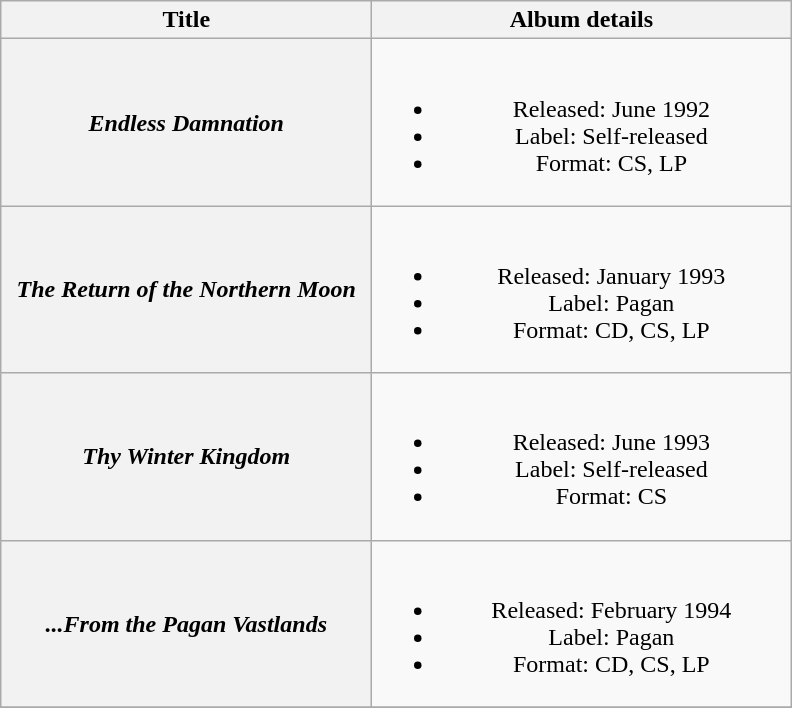<table class="wikitable plainrowheaders" style="text-align:center;">
<tr>
<th scope="col" rowspan="1" style="width:15em;">Title</th>
<th scope="col" rowspan="1" style="width:17em;">Album details</th>
</tr>
<tr>
<th scope="row"><em>Endless Damnation</em></th>
<td><br><ul><li>Released: June 1992</li><li>Label: Self-released</li><li>Format: CS, LP</li></ul></td>
</tr>
<tr>
<th scope="row"><em>The Return of the Northern Moon</em></th>
<td><br><ul><li>Released: January 1993</li><li>Label: Pagan</li><li>Format: CD, CS, LP</li></ul></td>
</tr>
<tr>
<th scope="row"><em>Thy Winter Kingdom</em></th>
<td><br><ul><li>Released: June 1993</li><li>Label: Self-released</li><li>Format: CS</li></ul></td>
</tr>
<tr>
<th scope="row"><em>...From the Pagan Vastlands</em></th>
<td><br><ul><li>Released: February 1994</li><li>Label: Pagan</li><li>Format: CD, CS, LP</li></ul></td>
</tr>
<tr>
</tr>
</table>
